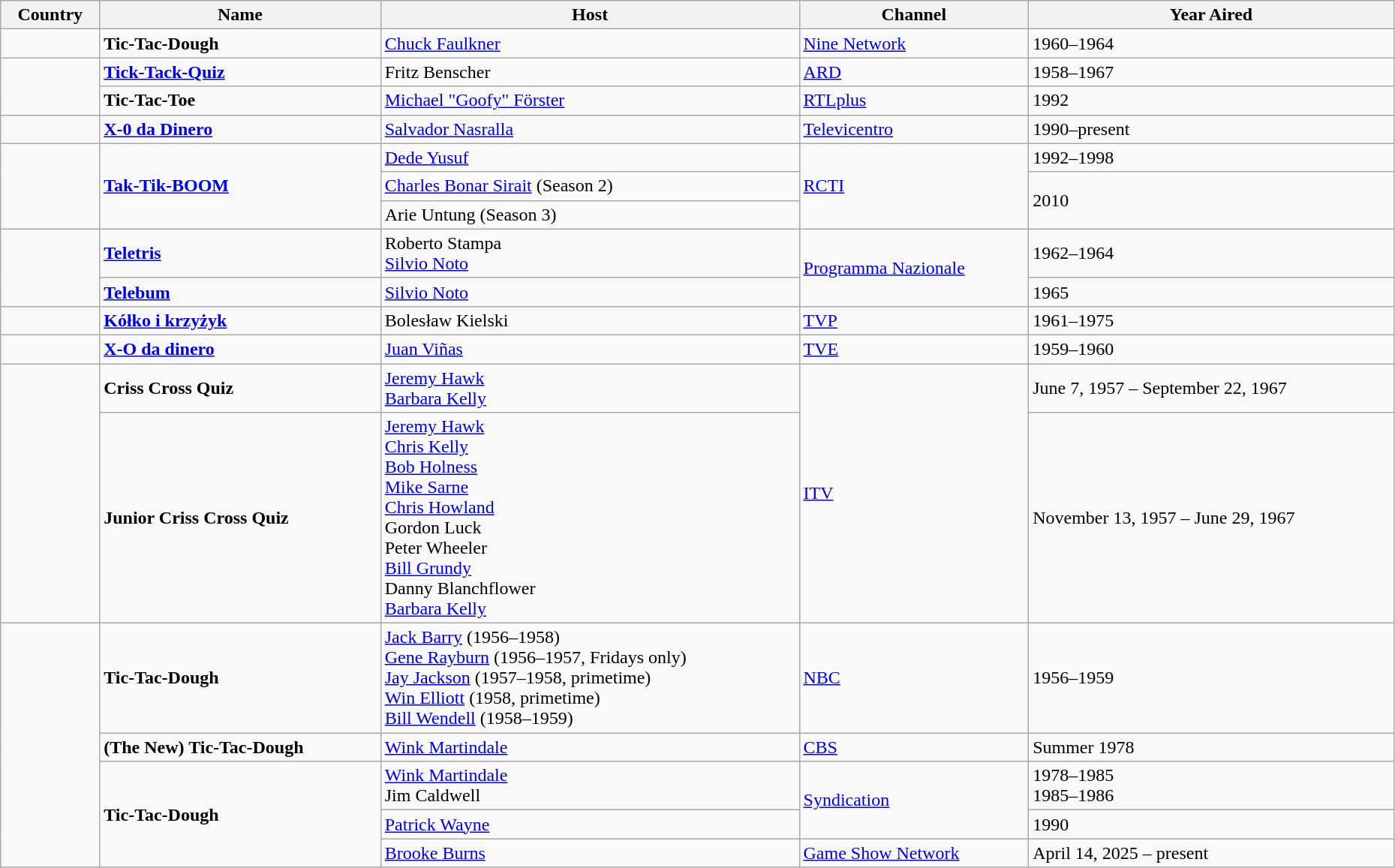<table class="wikitable" style=width:98%;">
<tr>
<th>Country</th>
<th>Name</th>
<th>Host</th>
<th>Channel</th>
<th>Year Aired</th>
</tr>
<tr>
<td><strong></strong></td>
<td><strong>Tic-Tac-Dough</strong></td>
<td><a href='#'>Chuck Faulkner</a></td>
<td><a href='#'>Nine Network</a></td>
<td>1960–1964</td>
</tr>
<tr>
<td rowspan=2><strong></strong></td>
<td><strong><a href='#'>Tick-Tack-Quiz</a></strong></td>
<td>Fritz Benscher</td>
<td><a href='#'>ARD</a></td>
<td>1958–1967</td>
</tr>
<tr>
<td><strong>Tic-Tac-Toe</strong></td>
<td><a href='#'>Michael "Goofy" Förster</a></td>
<td><a href='#'>RTLplus</a></td>
<td>1992</td>
</tr>
<tr>
<td><strong></strong></td>
<td><strong><a href='#'>X-0 da Dinero</a></strong></td>
<td><a href='#'>Salvador Nasralla</a></td>
<td><a href='#'>Televicentro</a></td>
<td>1990–present</td>
</tr>
<tr>
<td rowspan=3><strong></strong></td>
<td rowspan=3><strong><a href='#'>Tak-Tik-BOOM</a></strong></td>
<td><a href='#'>Dede Yusuf</a></td>
<td rowspan=3><a href='#'>RCTI</a></td>
<td>1992–1998</td>
</tr>
<tr>
<td><a href='#'>Charles Bonar Sirait</a> (Season 2)</td>
<td rowspan=2>2010</td>
</tr>
<tr>
<td>Arie Untung (Season 3)</td>
</tr>
<tr>
<td rowspan=2><strong></strong></td>
<td><strong><a href='#'>Teletris</a></strong></td>
<td>Roberto Stampa<br><a href='#'>Silvio Noto</a></td>
<td rowspan=2><a href='#'>Programma Nazionale</a></td>
<td>1962–1964</td>
</tr>
<tr>
<td><strong><a href='#'>Telebum</a></strong></td>
<td><a href='#'>Silvio Noto</a></td>
<td>1965</td>
</tr>
<tr>
<td><strong></strong></td>
<td><strong><a href='#'>Kółko i krzyżyk</a></strong></td>
<td>Bolesław Kielski</td>
<td><a href='#'>TVP</a></td>
<td>1961–1975</td>
</tr>
<tr>
<td><strong></strong></td>
<td><strong><a href='#'>X-O da dinero</a></strong></td>
<td><a href='#'>Juan Viñas</a></td>
<td><a href='#'>TVE</a></td>
<td>1959–1960</td>
</tr>
<tr>
<td rowspan=2><strong></strong></td>
<td><strong>Criss Cross Quiz</strong></td>
<td><a href='#'>Jeremy Hawk</a><br><a href='#'>Barbara Kelly</a></td>
<td rowspan=2><a href='#'>ITV</a></td>
<td>June 7, 1957 – September 22, 1967</td>
</tr>
<tr>
<td><strong>Junior Criss Cross Quiz</strong></td>
<td><a href='#'>Jeremy Hawk</a><br><a href='#'>Chris Kelly</a><br><a href='#'>Bob Holness</a><br><a href='#'>Mike Sarne</a><br><a href='#'>Chris Howland</a><br>Gordon Luck<br>Peter Wheeler<br><a href='#'>Bill Grundy</a><br>Danny Blanchflower<br><a href='#'>Barbara Kelly</a></td>
<td>November 13, 1957 – June 29, 1967</td>
</tr>
<tr>
<td rowspan=5><strong></strong></td>
<td><strong>Tic-Tac-Dough</strong></td>
<td><a href='#'>Jack Barry</a> (1956–1958)<br><a href='#'>Gene Rayburn</a> (1956–1957, Fridays only)<br><a href='#'>Jay Jackson</a> (1957–1958, primetime)<br><a href='#'>Win Elliott</a> (1958, primetime)<br><a href='#'>Bill Wendell</a> (1958–1959)</td>
<td><a href='#'>NBC</a></td>
<td>1956–1959</td>
</tr>
<tr>
<td><strong>(The New) Tic-Tac-Dough</strong></td>
<td><a href='#'>Wink Martindale</a></td>
<td><a href='#'>CBS</a></td>
<td>Summer 1978</td>
</tr>
<tr>
<td rowspan=3><strong>Tic-Tac-Dough</strong></td>
<td><a href='#'>Wink Martindale</a><br>Jim Caldwell</td>
<td rowspan=2><a href='#'>Syndication</a></td>
<td>1978–1985<br>1985–1986</td>
</tr>
<tr>
<td><a href='#'>Patrick Wayne</a></td>
<td>1990</td>
</tr>
<tr>
<td><a href='#'>Brooke Burns</a></td>
<td><a href='#'>Game Show Network</a></td>
<td>April 14, 2025 – present</td>
</tr>
</table>
